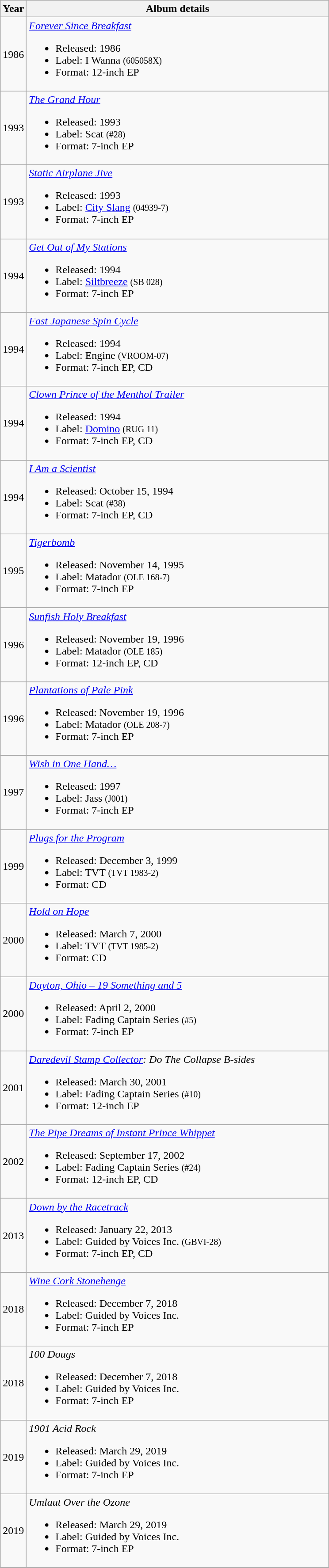<table class="wikitable">
<tr ">
<th>Year</th>
<th style="width:28em;">Album details</th>
</tr>
<tr>
<td>1986</td>
<td><em><a href='#'>Forever Since Breakfast</a></em><br><ul><li>Released: 1986</li><li>Label: I Wanna <small>(605058X)</small></li><li>Format: 12-inch EP</li></ul></td>
</tr>
<tr>
<td>1993</td>
<td><em><a href='#'>The Grand Hour</a></em><br><ul><li>Released: 1993</li><li>Label: Scat <small>(#28)</small></li><li>Format: 7-inch EP</li></ul></td>
</tr>
<tr>
<td>1993</td>
<td><em><a href='#'>Static Airplane Jive</a></em><br><ul><li>Released: 1993</li><li>Label: <a href='#'>City Slang</a> <small>(04939-7)</small></li><li>Format: 7-inch EP</li></ul></td>
</tr>
<tr>
<td>1994</td>
<td><em><a href='#'>Get Out of My Stations</a></em><br><ul><li>Released: 1994</li><li>Label: <a href='#'>Siltbreeze</a> <small>(SB 028)</small></li><li>Format: 7-inch EP</li></ul></td>
</tr>
<tr>
<td>1994</td>
<td><em><a href='#'>Fast Japanese Spin Cycle</a></em><br><ul><li>Released: 1994</li><li>Label: Engine <small>(VROOM-07)</small></li><li>Format: 7-inch EP, CD</li></ul></td>
</tr>
<tr>
<td>1994</td>
<td><em><a href='#'>Clown Prince of the Menthol Trailer</a></em><br><ul><li>Released: 1994</li><li>Label: <a href='#'>Domino</a> <small>(RUG 11)</small></li><li>Format: 7-inch EP, CD</li></ul></td>
</tr>
<tr>
<td>1994</td>
<td><em><a href='#'>I Am a Scientist</a></em><br><ul><li>Released: October 15, 1994</li><li>Label: Scat <small>(#38)</small></li><li>Format: 7-inch EP, CD</li></ul></td>
</tr>
<tr>
<td>1995</td>
<td><em><a href='#'>Tigerbomb</a></em><br><ul><li>Released: November 14, 1995</li><li>Label: Matador <small>(OLE 168-7)</small></li><li>Format: 7-inch EP</li></ul></td>
</tr>
<tr>
<td>1996</td>
<td><em><a href='#'>Sunfish Holy Breakfast</a></em><br><ul><li>Released: November 19, 1996</li><li>Label: Matador <small>(OLE 185)</small></li><li>Format: 12-inch EP, CD</li></ul></td>
</tr>
<tr>
<td>1996</td>
<td><em><a href='#'>Plantations of Pale Pink</a></em><br><ul><li>Released: November 19, 1996</li><li>Label: Matador <small>(OLE 208-7)</small></li><li>Format: 7-inch EP</li></ul></td>
</tr>
<tr>
<td>1997</td>
<td><em><a href='#'>Wish in One Hand…</a></em><br><ul><li>Released: 1997</li><li>Label: Jass <small>(J001)</small></li><li>Format: 7-inch EP</li></ul></td>
</tr>
<tr>
<td>1999</td>
<td><em><a href='#'>Plugs for the Program</a></em><br><ul><li>Released: December 3, 1999</li><li>Label: TVT <small>(TVT 1983-2)</small></li><li>Format: CD</li></ul></td>
</tr>
<tr>
<td>2000</td>
<td><em><a href='#'>Hold on Hope</a></em><br><ul><li>Released: March 7, 2000</li><li>Label: TVT <small>(TVT 1985-2)</small></li><li>Format: CD</li></ul></td>
</tr>
<tr>
<td>2000</td>
<td><em><a href='#'>Dayton, Ohio – 19 Something and 5 </a></em><br><ul><li>Released: April 2, 2000</li><li>Label: Fading Captain Series <small>(#5)</small></li><li>Format: 7-inch EP</li></ul></td>
</tr>
<tr>
<td>2001</td>
<td><em><a href='#'>Daredevil Stamp Collector</a>: Do The Collapse B-sides</em><br><ul><li>Released: March 30, 2001</li><li>Label: Fading Captain Series <small>(#10)</small></li><li>Format: 12-inch EP</li></ul></td>
</tr>
<tr>
<td>2002</td>
<td><em><a href='#'>The Pipe Dreams of Instant Prince Whippet</a></em><br><ul><li>Released: September 17, 2002</li><li>Label: Fading Captain Series <small>(#24)</small></li><li>Format: 12-inch EP, CD</li></ul></td>
</tr>
<tr>
<td>2013</td>
<td><em><a href='#'>Down by the Racetrack</a></em><br><ul><li>Released: January 22, 2013</li><li>Label: Guided by Voices Inc. <small>(GBVI-28)</small></li><li>Format: 7-inch EP, CD</li></ul></td>
</tr>
<tr>
<td>2018</td>
<td><em><a href='#'>Wine Cork Stonehenge</a></em><br><ul><li>Released: December 7, 2018</li><li>Label: Guided by Voices Inc.</li><li>Format: 7-inch EP</li></ul></td>
</tr>
<tr>
<td>2018</td>
<td><em>100 Dougs</em><br><ul><li>Released: December 7, 2018</li><li>Label: Guided by Voices Inc.</li><li>Format: 7-inch EP</li></ul></td>
</tr>
<tr>
<td>2019</td>
<td><em>1901 Acid Rock</em><br><ul><li>Released: March 29, 2019</li><li>Label: Guided by Voices Inc.</li><li>Format: 7-inch EP</li></ul></td>
</tr>
<tr>
<td>2019</td>
<td><em>Umlaut Over the Ozone</em><br><ul><li>Released: March 29, 2019</li><li>Label: Guided by Voices Inc.</li><li>Format: 7-inch EP</li></ul></td>
</tr>
<tr>
</tr>
</table>
